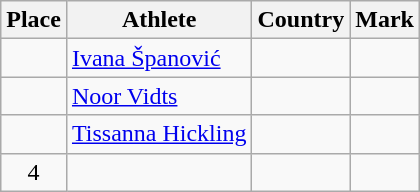<table class="wikitable">
<tr>
<th>Place</th>
<th>Athlete</th>
<th>Country</th>
<th>Mark</th>
</tr>
<tr>
<td align=center></td>
<td><a href='#'>Ivana Španović</a></td>
<td></td>
<td> </td>
</tr>
<tr>
<td align=center></td>
<td><a href='#'>Noor Vidts</a></td>
<td></td>
<td> </td>
</tr>
<tr>
<td align=center></td>
<td><a href='#'>Tissanna Hickling</a></td>
<td></td>
<td> </td>
</tr>
<tr>
<td align=center>4</td>
<td></td>
<td></td>
<td> </td>
</tr>
</table>
